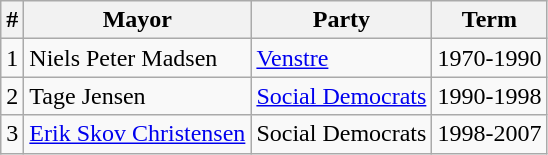<table class="wikitable">
<tr>
<th>#</th>
<th>Mayor</th>
<th>Party</th>
<th>Term</th>
</tr>
<tr>
<td>1</td>
<td>Niels Peter Madsen</td>
<td> <a href='#'>Venstre</a></td>
<td>1970-1990</td>
</tr>
<tr>
<td>2</td>
<td>Tage Jensen</td>
<td> <a href='#'>Social Democrats</a></td>
<td>1990-1998</td>
</tr>
<tr>
<td>3</td>
<td><a href='#'>Erik Skov Christensen</a></td>
<td> Social Democrats</td>
<td>1998-2007</td>
</tr>
</table>
